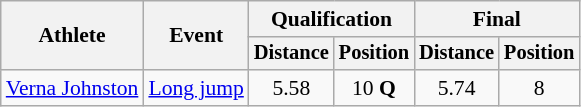<table class=wikitable style="font-size:90%">
<tr>
<th rowspan=2>Athlete</th>
<th rowspan=2>Event</th>
<th colspan=2>Qualification</th>
<th colspan=2>Final</th>
</tr>
<tr style="font-size:95%">
<th>Distance</th>
<th>Position</th>
<th>Distance</th>
<th>Position</th>
</tr>
<tr align=center>
<td align=left rowspan=2><a href='#'>Verna Johnston</a></td>
<td align=left><a href='#'>Long jump</a></td>
<td>5.58</td>
<td>10 <strong>Q</strong></td>
<td>5.74</td>
<td>8</td>
</tr>
</table>
